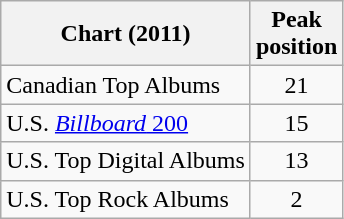<table class="wikitable sortable">
<tr>
<th>Chart (2011)</th>
<th>Peak<br>position</th>
</tr>
<tr>
<td>Canadian Top Albums</td>
<td align="center">21</td>
</tr>
<tr>
<td>U.S. <a href='#'><em>Billboard</em> 200</a></td>
<td align="center">15</td>
</tr>
<tr>
<td>U.S. Top Digital Albums</td>
<td align="center">13</td>
</tr>
<tr>
<td>U.S. Top Rock Albums</td>
<td align="center">2</td>
</tr>
</table>
